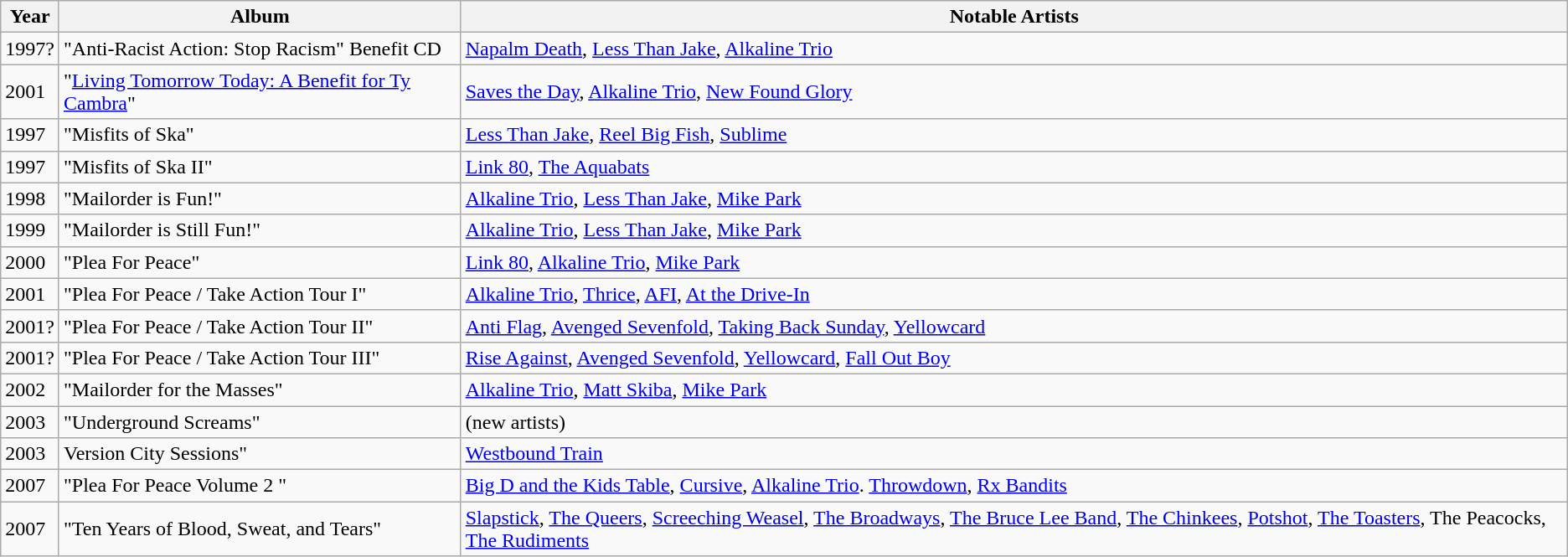<table class="wikitable">
<tr>
<th>Year</th>
<th>Album</th>
<th>Notable Artists</th>
</tr>
<tr>
<td>1997?</td>
<td>"Anti-Racist Action: Stop Racism" Benefit CD</td>
<td><a href='#'>Napalm Death</a>, <a href='#'>Less Than Jake</a>, <a href='#'>Alkaline Trio</a></td>
</tr>
<tr>
<td>2001</td>
<td>"<a href='#'>Living Tomorrow Today: A Benefit for Ty Cambra</a>"</td>
<td><a href='#'>Saves the Day</a>, <a href='#'>Alkaline Trio</a>, <a href='#'>New Found Glory</a></td>
</tr>
<tr>
<td>1997</td>
<td>"Misfits of Ska"</td>
<td><a href='#'>Less Than Jake</a>, <a href='#'>Reel Big Fish</a>, <a href='#'>Sublime</a></td>
</tr>
<tr>
<td>1997</td>
<td>"Misfits of Ska II"</td>
<td><a href='#'>Link 80</a>, <a href='#'>The Aquabats</a></td>
</tr>
<tr>
<td>1998</td>
<td>"Mailorder is Fun!"</td>
<td><a href='#'>Alkaline Trio</a>, <a href='#'>Less Than Jake</a>, <a href='#'>Mike Park</a></td>
</tr>
<tr>
<td>1999</td>
<td>"Mailorder is Still Fun!"</td>
<td><a href='#'>Alkaline Trio</a>, <a href='#'>Less Than Jake</a>, <a href='#'>Mike Park</a></td>
</tr>
<tr>
<td>2000</td>
<td>"Plea For Peace"</td>
<td><a href='#'>Link 80</a>, <a href='#'>Alkaline Trio</a>, <a href='#'>Mike Park</a></td>
</tr>
<tr>
<td>2001</td>
<td>"Plea For Peace / Take Action Tour I"</td>
<td><a href='#'>Alkaline Trio</a>, <a href='#'>Thrice</a>, <a href='#'>AFI</a>, <a href='#'>At the Drive-In</a></td>
</tr>
<tr>
<td>2001?</td>
<td>"Plea For Peace / Take Action Tour II"</td>
<td><a href='#'>Anti Flag</a>, <a href='#'>Avenged Sevenfold</a>, <a href='#'>Taking Back Sunday</a>, <a href='#'>Yellowcard</a></td>
</tr>
<tr>
<td>2001?</td>
<td>"Plea For Peace / Take Action Tour III"</td>
<td><a href='#'>Rise Against</a>, <a href='#'>Avenged Sevenfold</a>, <a href='#'>Yellowcard</a>, <a href='#'>Fall Out Boy</a></td>
</tr>
<tr>
<td>2002</td>
<td>"Mailorder for the Masses"</td>
<td><a href='#'>Alkaline Trio</a>, <a href='#'>Matt Skiba</a>, <a href='#'>Mike Park</a></td>
</tr>
<tr>
<td>2003</td>
<td>"Underground Screams"</td>
<td>(new artists)</td>
</tr>
<tr>
<td>2003</td>
<td>Version City Sessions"</td>
<td><a href='#'>Westbound Train</a></td>
</tr>
<tr>
<td>2007</td>
<td>"Plea For Peace Volume 2 "</td>
<td><a href='#'>Big D and the Kids Table</a>, <a href='#'>Cursive</a>, <a href='#'>Alkaline Trio</a>. <a href='#'>Throwdown</a>, <a href='#'>Rx Bandits</a></td>
</tr>
<tr>
<td>2007</td>
<td>"Ten Years of Blood, Sweat, and Tears"</td>
<td><a href='#'>Slapstick</a>, <a href='#'>The Queers</a>, <a href='#'>Screeching Weasel</a>, <a href='#'>The Broadways</a>, <a href='#'>The Bruce Lee Band</a>, <a href='#'>The Chinkees</a>, <a href='#'>Potshot</a>, <a href='#'>The Toasters</a>, The Peacocks, <a href='#'>The Rudiments</a></td>
</tr>
</table>
